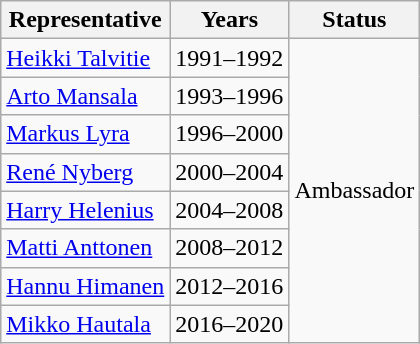<table class="wikitable sortable">
<tr>
<th>Representative</th>
<th>Years</th>
<th>Status</th>
</tr>
<tr>
<td><a href='#'>Heikki Talvitie</a></td>
<td>1991–1992</td>
<td rowspan="8">Ambassador</td>
</tr>
<tr>
<td><a href='#'>Arto Mansala</a></td>
<td>1993–1996</td>
</tr>
<tr>
<td><a href='#'>Markus Lyra</a></td>
<td>1996–2000</td>
</tr>
<tr>
<td><a href='#'>René Nyberg</a></td>
<td>2000–2004</td>
</tr>
<tr>
<td><a href='#'>Harry Helenius</a></td>
<td>2004–2008</td>
</tr>
<tr>
<td><a href='#'>Matti Anttonen</a></td>
<td>2008–2012</td>
</tr>
<tr>
<td><a href='#'>Hannu Himanen</a></td>
<td>2012–2016</td>
</tr>
<tr>
<td><a href='#'>Mikko Hautala</a></td>
<td>2016–2020</td>
</tr>
</table>
